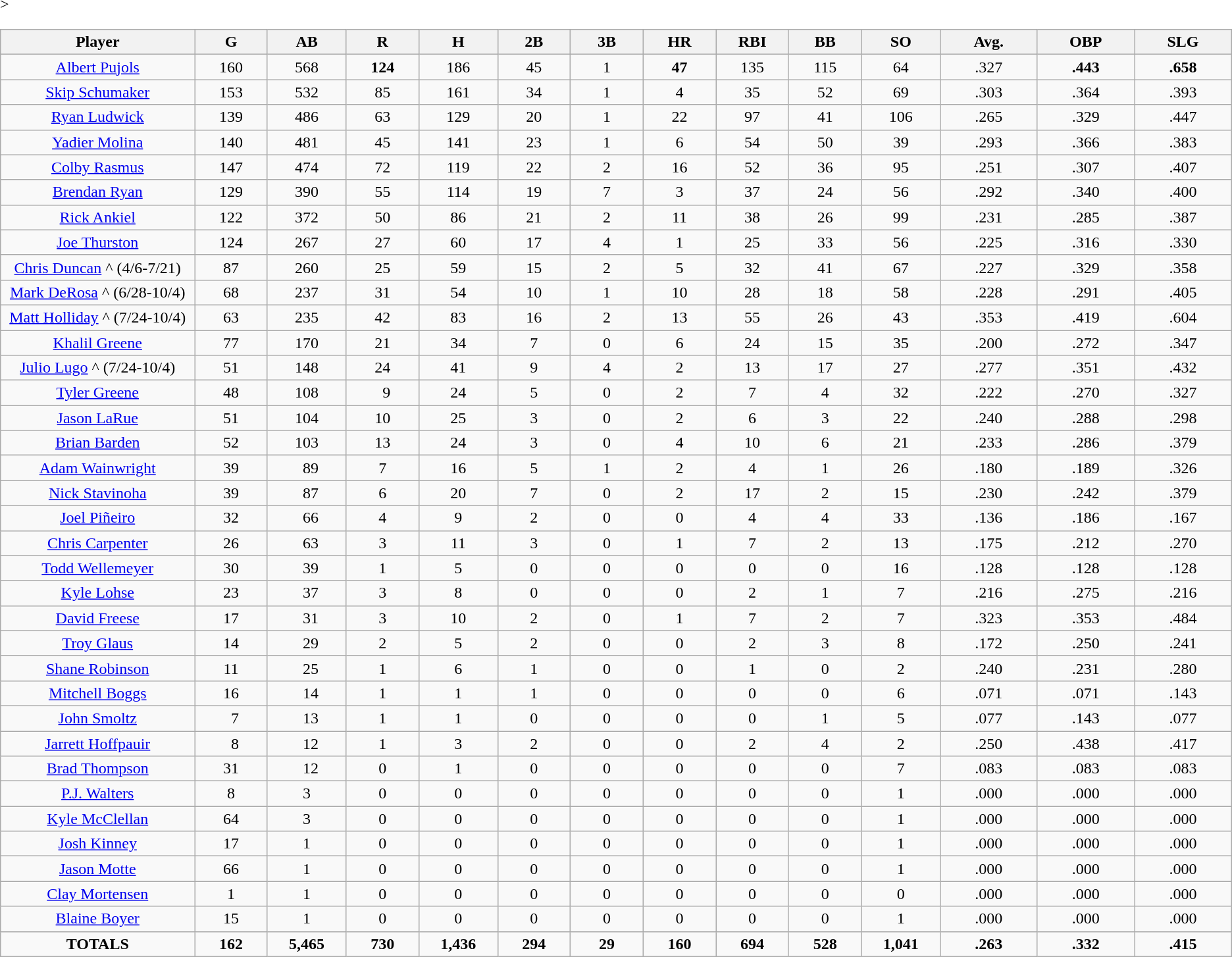<table class="wikitable sortable">
<tr>
<th bgcolor="#DDDDFF" width="8%">Player</th>
<th bgcolor="#DDDDFF" width="3%">G</th>
<th bgcolor="#DDDDFF" width="3%">AB</th>
<th bgcolor="#DDDDFF" width="3%">R</th>
<th bgcolor="#DDDDFF" width="3%">H</th>
<th bgcolor="#DDDDFF" width="3%">2B</th>
<th bgcolor="#DDDDFF" width="3%">3B</th>
<th bgcolor="#DDDDFF" width="3%">HR</th>
<th bgcolor="#DDDDFF" width="3%">RBI</th>
<th bgcolor="#DDDDFF" width="3%">BB</th>
<th bgcolor="#DDDDFF" width="3%">SO</th>
<th bgcolor="#DDDDFF" width="4%">Avg.</th>
<th bgcolor="#DDDDFF" width="4%">OBP</th>
<th bgcolor="#DDDDFF" width="4%">SLG</th>
</tr>
<tr align="center"G AB R H 2B HR RBI BB Avg OBP SLG -->>
<td><a href='#'>Albert Pujols</a></td>
<td>160</td>
<td>568</td>
<td><strong>124</strong></td>
<td>186</td>
<td>45</td>
<td>1</td>
<td><strong>47</strong></td>
<td>135</td>
<td>115</td>
<td>64</td>
<td>.327</td>
<td><strong>.443</strong></td>
<td><strong>.658</strong></td>
</tr>
<tr align="center">
<td><a href='#'>Skip Schumaker</a></td>
<td>153</td>
<td>532</td>
<td>85</td>
<td>161</td>
<td>34</td>
<td>1</td>
<td>4</td>
<td>35</td>
<td>52</td>
<td>69</td>
<td>.303</td>
<td>.364</td>
<td>.393</td>
</tr>
<tr align="center">
<td><a href='#'>Ryan Ludwick</a></td>
<td>139</td>
<td>486</td>
<td>63</td>
<td>129</td>
<td>20</td>
<td>1</td>
<td>22</td>
<td>97</td>
<td>41</td>
<td>106</td>
<td>.265</td>
<td>.329</td>
<td>.447</td>
</tr>
<tr align="center">
<td><a href='#'>Yadier Molina</a></td>
<td>140</td>
<td>481</td>
<td>45</td>
<td>141</td>
<td>23</td>
<td>1</td>
<td>6</td>
<td>54</td>
<td>50</td>
<td>39</td>
<td>.293</td>
<td>.366</td>
<td>.383</td>
</tr>
<tr align="center">
<td><a href='#'>Colby Rasmus</a></td>
<td>147</td>
<td>474</td>
<td>72</td>
<td>119</td>
<td>22</td>
<td>2</td>
<td>16</td>
<td>52</td>
<td>36</td>
<td>95</td>
<td>.251</td>
<td>.307</td>
<td>.407</td>
</tr>
<tr align="center">
<td><a href='#'>Brendan Ryan</a></td>
<td>129</td>
<td>390</td>
<td>55</td>
<td>114</td>
<td>19</td>
<td>7</td>
<td>3</td>
<td>37</td>
<td>24</td>
<td>56</td>
<td>.292</td>
<td>.340</td>
<td>.400</td>
</tr>
<tr align="center">
<td><a href='#'>Rick Ankiel</a></td>
<td>122</td>
<td>372</td>
<td>50</td>
<td>86</td>
<td>21</td>
<td>2</td>
<td>11</td>
<td>38</td>
<td>26</td>
<td>99</td>
<td>.231</td>
<td>.285</td>
<td>.387</td>
</tr>
<tr align="center">
<td><a href='#'>Joe Thurston</a></td>
<td>124</td>
<td>267</td>
<td>27</td>
<td>60</td>
<td>17</td>
<td>4</td>
<td>1</td>
<td>25</td>
<td>33</td>
<td>56</td>
<td>.225</td>
<td>.316</td>
<td>.330</td>
</tr>
<tr align="center">
<td><a href='#'>Chris Duncan</a> ^ (4/6-7/21)</td>
<td>87</td>
<td>260</td>
<td>25</td>
<td>59</td>
<td>15</td>
<td>2</td>
<td>5</td>
<td>32</td>
<td>41</td>
<td>67</td>
<td>.227</td>
<td>.329</td>
<td>.358</td>
</tr>
<tr align="center">
<td><a href='#'>Mark DeRosa</a> ^ (6/28-10/4)</td>
<td>68</td>
<td>237</td>
<td>31</td>
<td>54</td>
<td>10</td>
<td>1</td>
<td>10</td>
<td>28</td>
<td>18</td>
<td>58</td>
<td>.228</td>
<td>.291</td>
<td>.405</td>
</tr>
<tr align="center">
<td><a href='#'>Matt Holliday</a> ^ (7/24-10/4)</td>
<td>63</td>
<td>235</td>
<td>42</td>
<td>83</td>
<td>16</td>
<td>2</td>
<td>13</td>
<td>55</td>
<td>26</td>
<td>43</td>
<td>.353</td>
<td>.419</td>
<td>.604</td>
</tr>
<tr align="center">
<td><a href='#'>Khalil Greene</a></td>
<td>77</td>
<td>170</td>
<td>21</td>
<td>34</td>
<td>7</td>
<td>0</td>
<td>6</td>
<td>24</td>
<td>15</td>
<td>35</td>
<td>.200</td>
<td>.272</td>
<td>.347</td>
</tr>
<tr align="center">
<td><a href='#'>Julio Lugo</a> ^ (7/24-10/4)</td>
<td>51</td>
<td>148</td>
<td>24</td>
<td>41</td>
<td>9</td>
<td>4</td>
<td>2</td>
<td>13</td>
<td>17</td>
<td>27</td>
<td>.277</td>
<td>.351</td>
<td>.432</td>
</tr>
<tr align="center">
<td><a href='#'>Tyler Greene</a></td>
<td>48</td>
<td>108</td>
<td>  9</td>
<td>24</td>
<td>5</td>
<td>0</td>
<td>2</td>
<td>7</td>
<td>4</td>
<td>32</td>
<td>.222</td>
<td>.270</td>
<td>.327</td>
</tr>
<tr align="center">
<td><a href='#'>Jason LaRue</a></td>
<td>51</td>
<td>104</td>
<td>10</td>
<td>25</td>
<td>3</td>
<td>0</td>
<td>2</td>
<td>6</td>
<td>3</td>
<td>22</td>
<td>.240</td>
<td>.288</td>
<td>.298</td>
</tr>
<tr align="center">
<td><a href='#'>Brian Barden</a></td>
<td>52</td>
<td>103</td>
<td>13</td>
<td>24</td>
<td>3</td>
<td>0</td>
<td>4</td>
<td>10</td>
<td>6</td>
<td>21</td>
<td>.233</td>
<td>.286</td>
<td>.379</td>
</tr>
<tr align="center">
<td><a href='#'>Adam Wainwright</a></td>
<td>39</td>
<td>  89</td>
<td>7</td>
<td>16</td>
<td>5</td>
<td>1</td>
<td>2</td>
<td>4</td>
<td>1</td>
<td>26</td>
<td>.180</td>
<td>.189</td>
<td>.326</td>
</tr>
<tr align="center">
<td><a href='#'>Nick Stavinoha</a></td>
<td>39</td>
<td>  87</td>
<td>6</td>
<td>20</td>
<td>7</td>
<td>0</td>
<td>2</td>
<td>17</td>
<td>2</td>
<td>15</td>
<td>.230</td>
<td>.242</td>
<td>.379</td>
</tr>
<tr align="center">
<td><a href='#'>Joel Piñeiro</a></td>
<td>32</td>
<td>  66</td>
<td>4</td>
<td>9</td>
<td>2</td>
<td>0</td>
<td>0</td>
<td>4</td>
<td>4</td>
<td>33</td>
<td>.136</td>
<td>.186</td>
<td>.167</td>
</tr>
<tr align="center">
<td><a href='#'>Chris Carpenter</a></td>
<td>26</td>
<td>  63</td>
<td>3</td>
<td>11</td>
<td>3</td>
<td>0</td>
<td>1</td>
<td>7</td>
<td>2</td>
<td>13</td>
<td>.175</td>
<td>.212</td>
<td>.270</td>
</tr>
<tr align="center">
<td><a href='#'>Todd Wellemeyer</a></td>
<td>30</td>
<td>  39</td>
<td>1</td>
<td>5</td>
<td>0</td>
<td>0</td>
<td>0</td>
<td>0</td>
<td>0</td>
<td>16</td>
<td>.128</td>
<td>.128</td>
<td>.128</td>
</tr>
<tr align="center">
<td><a href='#'>Kyle Lohse</a></td>
<td>23</td>
<td>  37</td>
<td>3</td>
<td>8</td>
<td>0</td>
<td>0</td>
<td>0</td>
<td>2</td>
<td>1</td>
<td>7</td>
<td>.216</td>
<td>.275</td>
<td>.216</td>
</tr>
<tr align="center">
<td><a href='#'>David Freese</a></td>
<td>17</td>
<td>  31</td>
<td>3</td>
<td>10</td>
<td>2</td>
<td>0</td>
<td>1</td>
<td>7</td>
<td>2</td>
<td>7</td>
<td>.323</td>
<td>.353</td>
<td>.484</td>
</tr>
<tr align="center">
<td><a href='#'>Troy Glaus</a></td>
<td>14</td>
<td>  29</td>
<td>2</td>
<td>5</td>
<td>2</td>
<td>0</td>
<td>0</td>
<td>2</td>
<td>3</td>
<td>8</td>
<td>.172</td>
<td>.250</td>
<td>.241</td>
</tr>
<tr align="center">
<td><a href='#'>Shane Robinson</a></td>
<td>11</td>
<td>  25</td>
<td>1</td>
<td>6</td>
<td>1</td>
<td>0</td>
<td>0</td>
<td>1</td>
<td>0</td>
<td>2</td>
<td>.240</td>
<td>.231</td>
<td>.280</td>
</tr>
<tr align="center">
<td><a href='#'>Mitchell Boggs</a></td>
<td>16</td>
<td>  14</td>
<td>1</td>
<td>1</td>
<td>1</td>
<td>0</td>
<td>0</td>
<td>0</td>
<td>0</td>
<td>6</td>
<td>.071</td>
<td>.071</td>
<td>.143</td>
</tr>
<tr align="center">
<td><a href='#'>John Smoltz</a></td>
<td>  7</td>
<td>  13</td>
<td>1</td>
<td>1</td>
<td>0</td>
<td>0</td>
<td>0</td>
<td>0</td>
<td>1</td>
<td>5</td>
<td>.077</td>
<td>.143</td>
<td>.077</td>
</tr>
<tr align="center">
<td><a href='#'>Jarrett Hoffpauir</a></td>
<td>  8</td>
<td>  12</td>
<td>1</td>
<td>3</td>
<td>2</td>
<td>0</td>
<td>0</td>
<td>2</td>
<td>4</td>
<td>2</td>
<td>.250</td>
<td>.438</td>
<td>.417</td>
</tr>
<tr align="center">
<td><a href='#'>Brad Thompson</a></td>
<td>31</td>
<td>  12</td>
<td>0</td>
<td>1</td>
<td>0</td>
<td>0</td>
<td>0</td>
<td>0</td>
<td>0</td>
<td>7</td>
<td>.083</td>
<td>.083</td>
<td>.083</td>
</tr>
<tr align="center">
<td><a href='#'>P.J. Walters</a></td>
<td>8</td>
<td>3</td>
<td>0</td>
<td>0</td>
<td>0</td>
<td>0</td>
<td>0</td>
<td>0</td>
<td>0</td>
<td>1</td>
<td>.000</td>
<td>.000</td>
<td>.000</td>
</tr>
<tr align=center>
<td><a href='#'>Kyle McClellan</a></td>
<td>64</td>
<td>3</td>
<td>0</td>
<td>0</td>
<td>0</td>
<td>0</td>
<td>0</td>
<td>0</td>
<td>0</td>
<td>1</td>
<td>.000</td>
<td>.000</td>
<td>.000</td>
</tr>
<tr align=center>
<td><a href='#'>Josh Kinney</a></td>
<td>17</td>
<td>1</td>
<td>0</td>
<td>0</td>
<td>0</td>
<td>0</td>
<td>0</td>
<td>0</td>
<td>0</td>
<td>1</td>
<td>.000</td>
<td>.000</td>
<td>.000</td>
</tr>
<tr align=center>
<td><a href='#'>Jason Motte</a></td>
<td>66</td>
<td>1</td>
<td>0</td>
<td>0</td>
<td>0</td>
<td>0</td>
<td>0</td>
<td>0</td>
<td>0</td>
<td>1</td>
<td>.000</td>
<td>.000</td>
<td>.000</td>
</tr>
<tr align=center>
<td><a href='#'>Clay Mortensen</a></td>
<td>1</td>
<td>1</td>
<td>0</td>
<td>0</td>
<td>0</td>
<td>0</td>
<td>0</td>
<td>0</td>
<td>0</td>
<td>0</td>
<td>.000</td>
<td>.000</td>
<td>.000</td>
</tr>
<tr align=center>
<td><a href='#'>Blaine Boyer</a></td>
<td>15</td>
<td>1</td>
<td>0</td>
<td>0</td>
<td>0</td>
<td>0</td>
<td>0</td>
<td>0</td>
<td>0</td>
<td>1</td>
<td>.000</td>
<td>.000</td>
<td>.000</td>
</tr>
<tr align=center>
<td><strong>TOTALS</strong></td>
<td><strong>162</strong></td>
<td><strong>5,465</strong></td>
<td><strong>730</strong></td>
<td><strong>1,436</strong></td>
<td><strong>294</strong></td>
<td><strong>29</strong></td>
<td><strong>160</strong></td>
<td><strong>694</strong></td>
<td><strong>528</strong></td>
<td><strong>1,041</strong></td>
<td><strong>.263</strong></td>
<td><strong>.332</strong></td>
<td><strong>.415</strong></td>
</tr>
</table>
